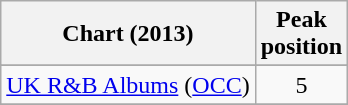<table class="wikitable sortable plainrowheaders">
<tr>
<th>Chart (2013)</th>
<th>Peak<br>position</th>
</tr>
<tr>
</tr>
<tr>
<td><a href='#'>UK R&B Albums</a> (<a href='#'>OCC</a>)</td>
<td align="center">5</td>
</tr>
<tr>
</tr>
</table>
